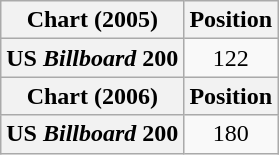<table class="wikitable plainrowheaders" style="text-align:center">
<tr>
<th scope="col">Chart (2005)</th>
<th scope="col">Position</th>
</tr>
<tr>
<th scope="row">US <em>Billboard</em> 200</th>
<td>122</td>
</tr>
<tr>
<th scope="col">Chart (2006)</th>
<th scope="col">Position</th>
</tr>
<tr>
<th scope="row">US <em>Billboard</em> 200</th>
<td>180</td>
</tr>
</table>
